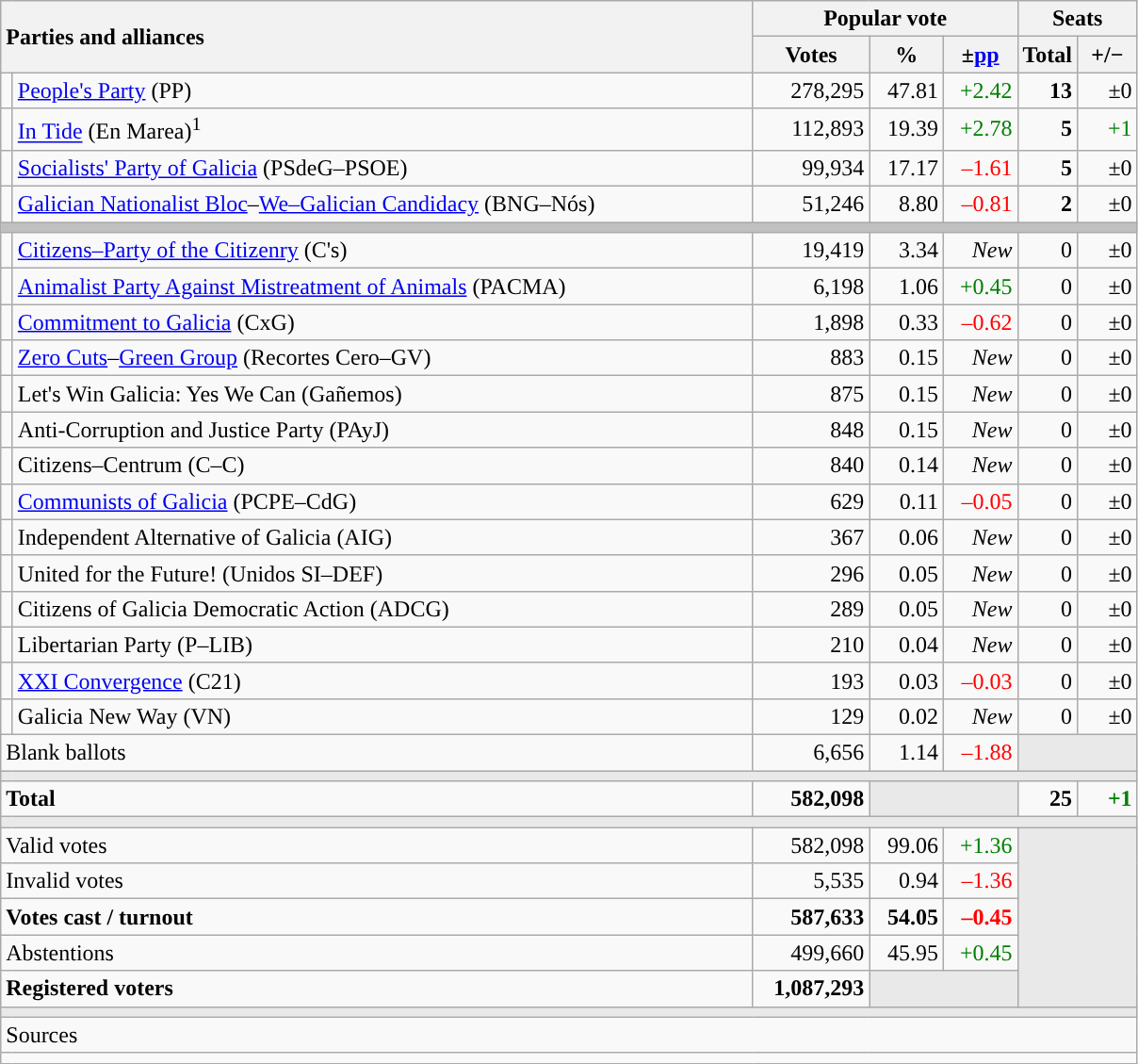<table class="wikitable" style="text-align:right;">
<tr>
<th style="text-align:left;" rowspan="2" colspan="2" width="525">Parties and alliances</th>
<th colspan="3">Popular vote</th>
<th colspan="2">Seats</th>
</tr>
<tr>
<th width="75">Votes</th>
<th width="45">%</th>
<th width="45">±<a href='#'>pp</a></th>
<th width="35">Total</th>
<th width="35">+/−</th>
</tr>
<tr>
<td width="1" style="color:inherit;background:"></td>
<td align="left"><a href='#'>People's Party</a> (PP)</td>
<td>278,295</td>
<td>47.81</td>
<td style="color:green;">+2.42</td>
<td><strong>13</strong></td>
<td>±0</td>
</tr>
<tr>
<td style="color:inherit;background:"></td>
<td align="left"><a href='#'>In Tide</a> (En Marea)<sup>1</sup></td>
<td>112,893</td>
<td>19.39</td>
<td style="color:green;">+2.78</td>
<td><strong>5</strong></td>
<td style="color:green;">+1</td>
</tr>
<tr>
<td style="color:inherit;background:"></td>
<td align="left"><a href='#'>Socialists' Party of Galicia</a> (PSdeG–PSOE)</td>
<td>99,934</td>
<td>17.17</td>
<td style="color:red;">–1.61</td>
<td><strong>5</strong></td>
<td>±0</td>
</tr>
<tr>
<td style="color:inherit;background:"></td>
<td align="left"><a href='#'>Galician Nationalist Bloc</a>–<a href='#'>We–Galician Candidacy</a> (BNG–Nós)</td>
<td>51,246</td>
<td>8.80</td>
<td style="color:red;">–0.81</td>
<td><strong>2</strong></td>
<td>±0</td>
</tr>
<tr>
<td colspan="7" bgcolor="#C0C0C0"></td>
</tr>
<tr>
<td style="color:inherit;background:"></td>
<td align="left"><a href='#'>Citizens–Party of the Citizenry</a> (C's)</td>
<td>19,419</td>
<td>3.34</td>
<td><em>New</em></td>
<td>0</td>
<td>±0</td>
</tr>
<tr>
<td style="color:inherit;background:"></td>
<td align="left"><a href='#'>Animalist Party Against Mistreatment of Animals</a> (PACMA)</td>
<td>6,198</td>
<td>1.06</td>
<td style="color:green;">+0.45</td>
<td>0</td>
<td>±0</td>
</tr>
<tr>
<td style="color:inherit;background:"></td>
<td align="left"><a href='#'>Commitment to Galicia</a> (CxG)</td>
<td>1,898</td>
<td>0.33</td>
<td style="color:red;">–0.62</td>
<td>0</td>
<td>±0</td>
</tr>
<tr>
<td style="color:inherit;background:"></td>
<td align="left"><a href='#'>Zero Cuts</a>–<a href='#'>Green Group</a> (Recortes Cero–GV)</td>
<td>883</td>
<td>0.15</td>
<td><em>New</em></td>
<td>0</td>
<td>±0</td>
</tr>
<tr>
<td style="color:inherit;background:"></td>
<td align="left">Let's Win Galicia: Yes We Can (Gañemos)</td>
<td>875</td>
<td>0.15</td>
<td><em>New</em></td>
<td>0</td>
<td>±0</td>
</tr>
<tr>
<td style="color:inherit;background:"></td>
<td align="left">Anti-Corruption and Justice Party (PAyJ)</td>
<td>848</td>
<td>0.15</td>
<td><em>New</em></td>
<td>0</td>
<td>±0</td>
</tr>
<tr>
<td style="color:inherit;background:"></td>
<td align="left">Citizens–Centrum (C–C)</td>
<td>840</td>
<td>0.14</td>
<td><em>New</em></td>
<td>0</td>
<td>±0</td>
</tr>
<tr>
<td style="color:inherit;background:"></td>
<td align="left"><a href='#'>Communists of Galicia</a> (PCPE–CdG)</td>
<td>629</td>
<td>0.11</td>
<td style="color:red;">–0.05</td>
<td>0</td>
<td>±0</td>
</tr>
<tr>
<td style="color:inherit;background:"></td>
<td align="left">Independent Alternative of Galicia (AIG)</td>
<td>367</td>
<td>0.06</td>
<td><em>New</em></td>
<td>0</td>
<td>±0</td>
</tr>
<tr>
<td style="color:inherit;background:"></td>
<td align="left">United for the Future! (Unidos SI–DEF)</td>
<td>296</td>
<td>0.05</td>
<td><em>New</em></td>
<td>0</td>
<td>±0</td>
</tr>
<tr>
<td style="color:inherit;background:"></td>
<td align="left">Citizens of Galicia Democratic Action (ADCG)</td>
<td>289</td>
<td>0.05</td>
<td><em>New</em></td>
<td>0</td>
<td>±0</td>
</tr>
<tr>
<td style="color:inherit;background:"></td>
<td align="left">Libertarian Party (P–LIB)</td>
<td>210</td>
<td>0.04</td>
<td><em>New</em></td>
<td>0</td>
<td>±0</td>
</tr>
<tr>
<td style="color:inherit;background:"></td>
<td align="left"><a href='#'>XXI Convergence</a> (C21)</td>
<td>193</td>
<td>0.03</td>
<td style="color:red;">–0.03</td>
<td>0</td>
<td>±0</td>
</tr>
<tr>
<td style="color:inherit;background:"></td>
<td align="left">Galicia New Way (VN)</td>
<td>129</td>
<td>0.02</td>
<td><em>New</em></td>
<td>0</td>
<td>±0</td>
</tr>
<tr>
<td align="left" colspan="2">Blank ballots</td>
<td>6,656</td>
<td>1.14</td>
<td style="color:red;">–1.88</td>
<td bgcolor="#E9E9E9" colspan="2"></td>
</tr>
<tr>
<td colspan="7" bgcolor="#E9E9E9"></td>
</tr>
<tr style="font-weight:bold;">
<td align="left" colspan="2">Total</td>
<td>582,098</td>
<td bgcolor="#E9E9E9" colspan="2"></td>
<td>25</td>
<td style="color:green;">+1</td>
</tr>
<tr>
<td colspan="7" bgcolor="#E9E9E9"></td>
</tr>
<tr>
<td align="left" colspan="2">Valid votes</td>
<td>582,098</td>
<td>99.06</td>
<td style="color:green;">+1.36</td>
<td bgcolor="#E9E9E9" colspan="2" rowspan="5"></td>
</tr>
<tr>
<td align="left" colspan="2">Invalid votes</td>
<td>5,535</td>
<td>0.94</td>
<td style="color:red;">–1.36</td>
</tr>
<tr style="font-weight:bold;">
<td align="left" colspan="2">Votes cast / turnout</td>
<td>587,633</td>
<td>54.05</td>
<td style="color:red;">–0.45</td>
</tr>
<tr>
<td align="left" colspan="2">Abstentions</td>
<td>499,660</td>
<td>45.95</td>
<td style="color:green;">+0.45</td>
</tr>
<tr style="font-weight:bold;">
<td align="left" colspan="2">Registered voters</td>
<td>1,087,293</td>
<td bgcolor="#E9E9E9" colspan="2"></td>
</tr>
<tr>
<td colspan="7" bgcolor="#E9E9E9"></td>
</tr>
<tr>
<td align="left" colspan="7">Sources</td>
</tr>
<tr>
<td colspan="7" style="text-align:left; max-width:790px;"></td>
</tr>
</table>
